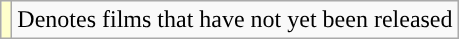<table class="wikitable">
<tr>
<td style="background:#ffc;"></td>
<td>Denotes films that have not yet been released</td>
</tr>
</table>
